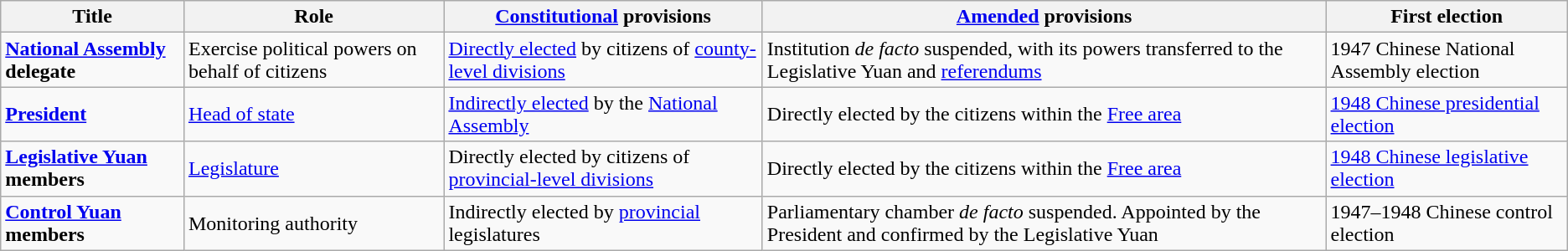<table class=wikitable>
<tr>
<th>Title</th>
<th>Role</th>
<th><a href='#'>Constitutional</a> provisions</th>
<th><a href='#'>Amended</a> provisions</th>
<th>First election</th>
</tr>
<tr>
<td><strong><a href='#'>National Assembly</a> delegate</strong></td>
<td>Exercise political powers on behalf of citizens</td>
<td><a href='#'>Directly elected</a> by citizens of <a href='#'>county-level divisions</a></td>
<td>Institution <em>de facto</em> suspended, with its powers transferred to the Legislative Yuan and <a href='#'>referendums</a></td>
<td>1947 Chinese National Assembly election</td>
</tr>
<tr>
<td><strong><a href='#'>President</a></strong></td>
<td><a href='#'>Head of state</a></td>
<td><a href='#'>Indirectly elected</a> by the <a href='#'>National Assembly</a></td>
<td>Directly elected by the citizens within the <a href='#'>Free area</a></td>
<td><a href='#'>1948 Chinese presidential election</a></td>
</tr>
<tr>
<td><strong><a href='#'>Legislative Yuan</a> members</strong></td>
<td><a href='#'>Legislature</a></td>
<td>Directly elected by citizens of <a href='#'>provincial-level divisions</a></td>
<td>Directly elected by the citizens within the <a href='#'>Free area</a></td>
<td><a href='#'>1948 Chinese legislative election</a></td>
</tr>
<tr>
<td><strong><a href='#'>Control Yuan</a> members</strong></td>
<td>Monitoring authority</td>
<td>Indirectly elected by <a href='#'>provincial</a> legislatures</td>
<td>Parliamentary chamber <em>de facto</em> suspended. Appointed by the President and confirmed by the Legislative Yuan</td>
<td>1947–1948 Chinese control election</td>
</tr>
</table>
